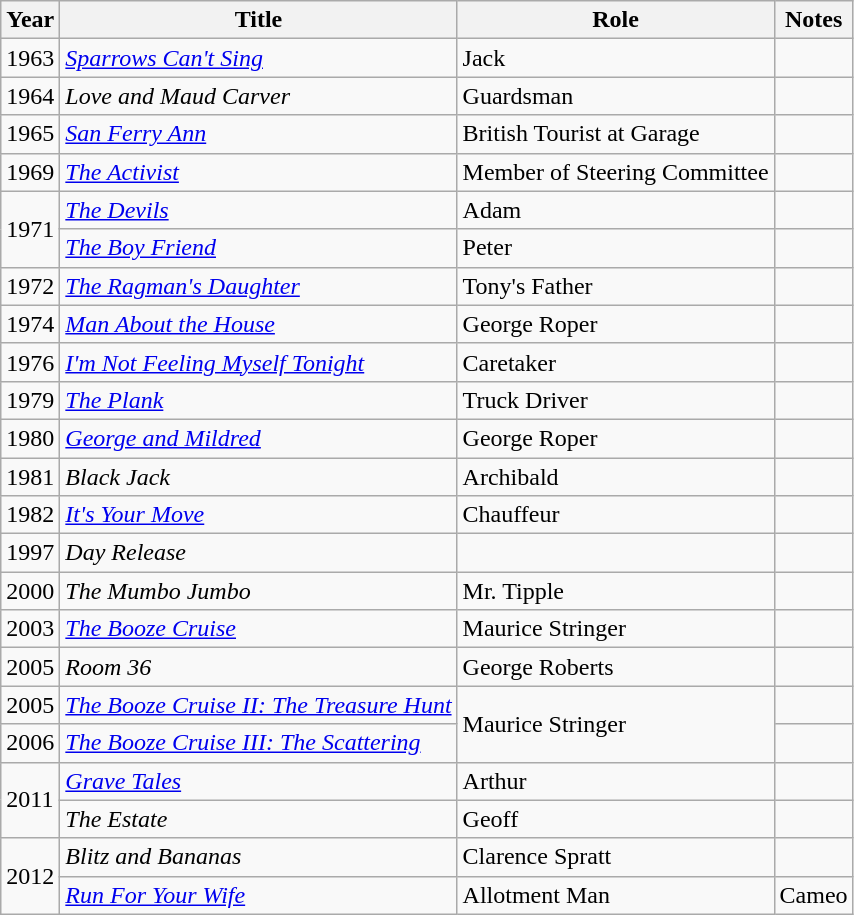<table class="wikitable">
<tr>
<th>Year</th>
<th>Title</th>
<th>Role</th>
<th>Notes</th>
</tr>
<tr>
<td>1963</td>
<td><em><a href='#'>Sparrows Can't Sing</a></em></td>
<td>Jack</td>
<td></td>
</tr>
<tr>
<td>1964</td>
<td><em>Love and Maud Carver</em></td>
<td>Guardsman</td>
<td></td>
</tr>
<tr>
<td>1965</td>
<td><em><a href='#'>San Ferry Ann</a></em></td>
<td>British Tourist at Garage</td>
<td></td>
</tr>
<tr>
<td>1969</td>
<td><em><a href='#'>The Activist</a></em></td>
<td>Member of Steering Committee</td>
<td></td>
</tr>
<tr>
<td rowspan="2">1971</td>
<td><em><a href='#'>The Devils</a></em></td>
<td>Adam</td>
<td></td>
</tr>
<tr>
<td><em><a href='#'>The Boy Friend</a></em></td>
<td>Peter</td>
<td></td>
</tr>
<tr>
<td>1972</td>
<td><em><a href='#'>The Ragman's Daughter</a></em></td>
<td>Tony's Father</td>
<td></td>
</tr>
<tr>
<td>1974</td>
<td><em><a href='#'>Man About the House</a></em></td>
<td>George Roper</td>
<td></td>
</tr>
<tr>
<td>1976</td>
<td><em><a href='#'>I'm Not Feeling Myself Tonight</a></em></td>
<td>Caretaker</td>
<td></td>
</tr>
<tr>
<td>1979</td>
<td><em><a href='#'>The Plank</a></em></td>
<td>Truck Driver</td>
<td></td>
</tr>
<tr>
<td>1980</td>
<td><em><a href='#'>George and Mildred</a></em></td>
<td>George Roper</td>
<td></td>
</tr>
<tr>
<td>1981</td>
<td><em>Black Jack</em></td>
<td>Archibald</td>
<td></td>
</tr>
<tr>
<td>1982</td>
<td><em><a href='#'>It's Your Move</a></em></td>
<td>Chauffeur</td>
<td></td>
</tr>
<tr>
<td>1997</td>
<td><em>Day Release</em></td>
<td></td>
<td></td>
</tr>
<tr>
<td>2000</td>
<td><em>The Mumbo Jumbo</em></td>
<td>Mr. Tipple</td>
<td></td>
</tr>
<tr>
<td>2003</td>
<td><em><a href='#'>The Booze Cruise</a></em></td>
<td>Maurice Stringer</td>
<td></td>
</tr>
<tr>
<td>2005</td>
<td><em>Room 36</em></td>
<td>George Roberts</td>
<td></td>
</tr>
<tr>
<td>2005</td>
<td><em><a href='#'>The Booze Cruise II: The Treasure Hunt</a></em></td>
<td rowspan="2">Maurice Stringer</td>
<td></td>
</tr>
<tr>
<td>2006</td>
<td><em><a href='#'>The Booze Cruise III: The Scattering</a></em></td>
<td></td>
</tr>
<tr>
<td rowspan="2">2011</td>
<td><em><a href='#'>Grave Tales</a></em></td>
<td>Arthur</td>
<td></td>
</tr>
<tr>
<td><em>The Estate</em></td>
<td>Geoff</td>
<td></td>
</tr>
<tr>
<td rowspan="2">2012</td>
<td><em>Blitz and Bananas</em></td>
<td>Clarence Spratt</td>
<td></td>
</tr>
<tr>
<td><em><a href='#'>Run For Your Wife</a></em></td>
<td>Allotment Man</td>
<td>Cameo</td>
</tr>
</table>
